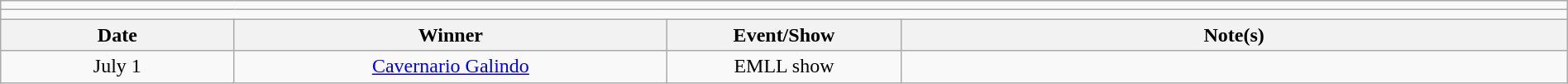<table class="wikitable" style="text-align:center; width:100%;">
<tr>
<td colspan=5></td>
</tr>
<tr>
<td colspan=5><strong></strong></td>
</tr>
<tr>
<th width=14%>Date</th>
<th width=26%>Winner</th>
<th width=14%>Event/Show</th>
<th width=40%>Note(s)</th>
</tr>
<tr>
<td>July 1</td>
<td><a href='#'>Cavernario Galindo</a></td>
<td>EMLL show</td>
<td align=left></td>
</tr>
</table>
